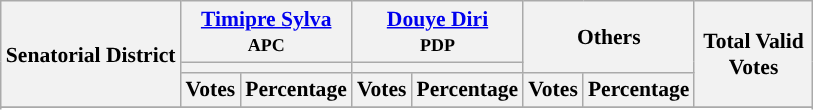<table class="wikitable sortable" style=" font-size: 90%">
<tr>
<th rowspan="3">Senatorial District</th>
<th colspan="2"><a href='#'>Timipre Sylva</a><br><small>APC</small></th>
<th colspan="2"><a href='#'>Douye Diri</a><br><small>PDP</small></th>
<th colspan="2" rowspan="2">Others</th>
<th rowspan="3" style="max-width:5em;">Total Valid Votes</th>
</tr>
<tr>
<th colspan=2 style="background-color:"></th>
<th colspan=2 style="background-color:"></th>
</tr>
<tr>
<th>Votes</th>
<th>Percentage</th>
<th>Votes</th>
<th>Percentage</th>
<th>Votes</th>
<th>Percentage</th>
</tr>
<tr>
</tr>
<tr>
</tr>
<tr>
</tr>
<tr>
</tr>
<tr>
</tr>
<tr>
</tr>
</table>
